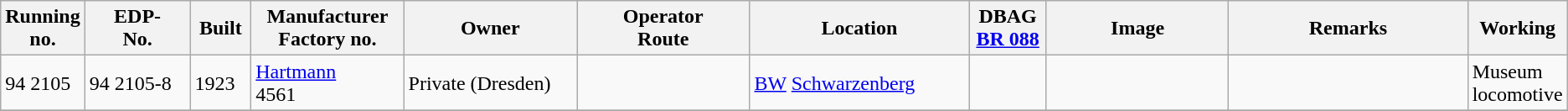<table class="wikitable" style="width="100%"; border:solid 1px #AAAAAA; background:#e3e3e3;">
<tr>
<th width="5%">Running<br>no.</th>
<th width="7%">EDP-<br>No.</th>
<th width="4%">Built</th>
<th width="10%">Manufacturer<br>Factory no.</th>
<th width="12%">Owner</th>
<th width="12%">Operator<br>Route</th>
<th width="15%">Location</th>
<th width="5%">DBAG<br><a href='#'>BR 088</a></th>
<th width="13%">Image</th>
<th width="20%">Remarks</th>
<th width="8%">Working</th>
</tr>
<tr>
<td>94 2105</td>
<td>94 2105-8</td>
<td>1923</td>
<td><a href='#'>Hartmann</a><br>4561</td>
<td>Private (Dresden)</td>
<td></td>
<td><a href='#'>BW</a> <a href='#'>Schwarzenberg</a></td>
<td></td>
<td></td>
<td></td>
<td>Museum locomotive</td>
</tr>
<tr>
</tr>
</table>
